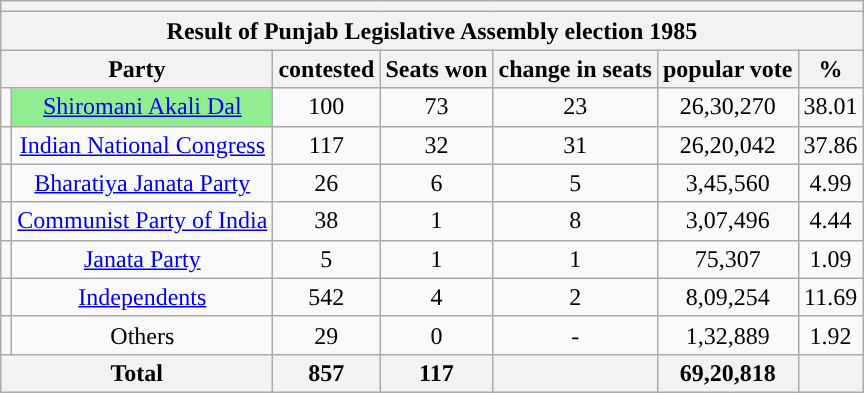<table class="wikitable" style="text-align:center">
<tr>
<th colspan=10></th>
</tr>
<tr>
<th colspan=7>Result of Punjab Legislative Assembly election 1985 </th>
</tr>
<tr>
<th colspan=2>Party</th>
<th>contested</th>
<th>Seats won</th>
<th>change in seats</th>
<th>popular vote</th>
<th>%</th>
</tr>
<tr>
<td></td>
<td style="background:#90EE90;"><a href='#'>Shiromani Akali Dal</a></td>
<td>100</td>
<td>73</td>
<td> 23</td>
<td>26,30,270</td>
<td>38.01</td>
</tr>
<tr>
<td></td>
<td><a href='#'>Indian National Congress</a></td>
<td>117</td>
<td>32</td>
<td> 31</td>
<td>26,20,042</td>
<td>37.86</td>
</tr>
<tr>
<td></td>
<td><a href='#'>Bharatiya Janata Party</a></td>
<td>26</td>
<td>6</td>
<td> 5</td>
<td>3,45,560</td>
<td>4.99</td>
</tr>
<tr>
<td></td>
<td><a href='#'>Communist Party of India</a></td>
<td>38</td>
<td>1</td>
<td> 8</td>
<td>3,07,496</td>
<td>4.44</td>
</tr>
<tr>
<td></td>
<td><a href='#'>Janata Party</a></td>
<td>5</td>
<td>1</td>
<td> 1</td>
<td>75,307</td>
<td>1.09</td>
</tr>
<tr>
<td></td>
<td><a href='#'>Independents</a></td>
<td>542</td>
<td>4</td>
<td> 2</td>
<td>8,09,254</td>
<td>11.69</td>
</tr>
<tr>
<td></td>
<td>Others</td>
<td>29</td>
<td>0</td>
<td>-</td>
<td>1,32,889</td>
<td>1.92</td>
</tr>
<tr>
<th colspan=2>Total</th>
<th>857</th>
<th>117</th>
<th></th>
<th>69,20,818</th>
<th></th>
</tr>
</table>
